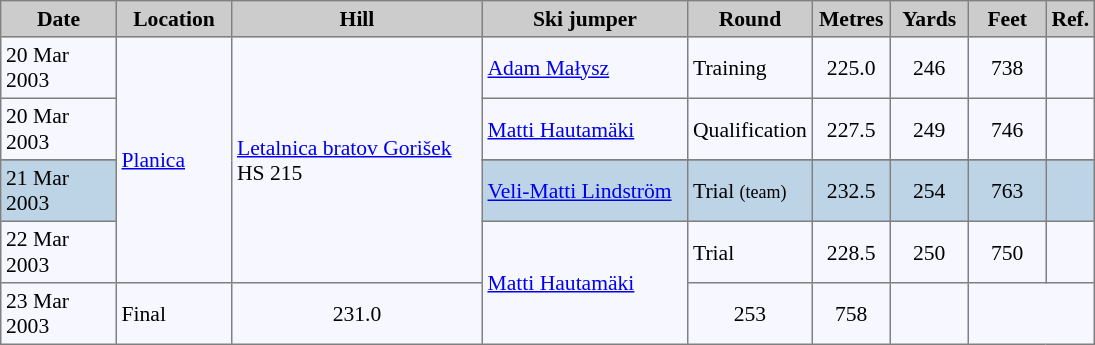<table cellpadding="3" cellspacing="0" border="1" style="background:#f7f8ff; font-size:90%; border:gray solid 1px; border-collapse:collapse;">
<tr style="background:#ccc; text-align:center;">
<th width="70">Date</th>
<th width="70">Location</th>
<th width="160">Hill</th>
<th width="130">Ski jumper</th>
<th width="60">Round</th>
<th width="45">Metres</th>
<th width="45">Yards</th>
<th width="45">Feet</th>
<th width="25">Ref.</th>
</tr>
<tr>
<td>20 Mar 2003</td>
<td rowspan="5"> <a href='#'>Planica</a></td>
<td rowspan="5"><a href='#'>Letalnica bratov Gorišek</a> HS 215</td>
<td> <a href='#'>Adam Małysz</a></td>
<td>Training</td>
<td align=center>225.0</td>
<td align=center>246</td>
<td align=center>738</td>
<td style="text-align: center;"></td>
</tr>
<tr>
<td>20 Mar 2003</td>
<td> <a href='#'>Matti Hautamäki</a></td>
<td>Qualification</td>
<td align=center>227.5</td>
<td align=center>249</td>
<td align=center>746</td>
<td style="text-align: center;"></td>
</tr>
<tr>
</tr>
<tr style="background-color: #BCD4E6;">
<td>21 Mar 2003</td>
<td> <a href='#'>Veli-Matti Lindström</a></td>
<td>Trial <small>(team)</small></td>
<td align=center>232.5</td>
<td align=center>254</td>
<td align=center>763</td>
<td style="text-align: center;"></td>
</tr>
<tr>
<td>22 Mar 2003</td>
<td rowspan="2"> <a href='#'>Matti Hautamäki</a></td>
<td>Trial</td>
<td align=center>228.5</td>
<td align=center>250</td>
<td align=center>750</td>
<td style="text-align: center;"></td>
</tr>
<tr>
<td>23 Mar 2003</td>
<td>Final</td>
<td align=center>231.0</td>
<td align=center>253</td>
<td align=center>758</td>
<td style="text-align: center;"></td>
</tr>
</table>
